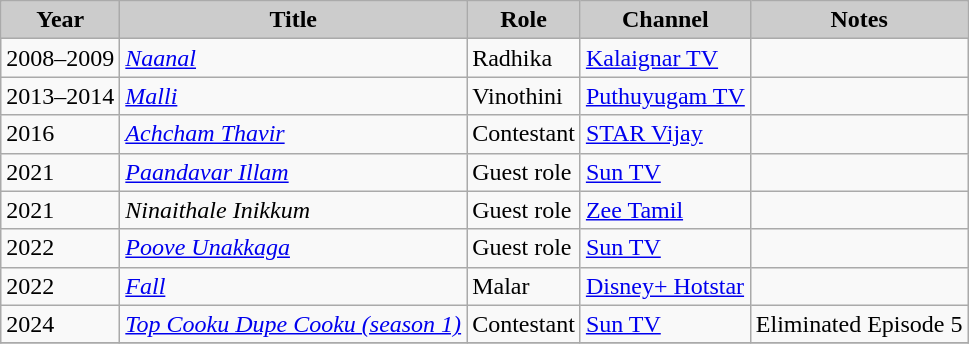<table class="wikitable">
<tr>
<th style="background:#ccc;">Year</th>
<th style="background:#ccc;">Title</th>
<th style="background:#ccc;">Role</th>
<th style="background:#ccc;">Channel</th>
<th style="background:#ccc;">Notes</th>
</tr>
<tr>
<td>2008–2009</td>
<td><em><a href='#'>Naanal</a></em></td>
<td>Radhika</td>
<td><a href='#'>Kalaignar TV</a></td>
<td></td>
</tr>
<tr>
<td>2013–2014</td>
<td><em><a href='#'>Malli</a></em></td>
<td>Vinothini</td>
<td><a href='#'>Puthuyugam TV</a></td>
<td></td>
</tr>
<tr>
<td>2016</td>
<td><em><a href='#'>Achcham Thavir</a></em></td>
<td>Contestant</td>
<td><a href='#'>STAR Vijay</a></td>
<td></td>
</tr>
<tr>
<td>2021</td>
<td><a href='#'><em>Paandavar</em> <em>Illam</em></a></td>
<td>Guest role</td>
<td><a href='#'>Sun TV</a></td>
<td></td>
</tr>
<tr>
<td>2021</td>
<td><em>Ninaithale Inikkum</em></td>
<td>Guest role</td>
<td><a href='#'>Zee Tamil</a></td>
<td></td>
</tr>
<tr>
<td>2022</td>
<td><em><a href='#'>Poove Unakkaga</a></em></td>
<td>Guest role</td>
<td><a href='#'>Sun TV</a></td>
<td></td>
</tr>
<tr>
<td>2022</td>
<td><em><a href='#'>Fall</a></em></td>
<td>Malar</td>
<td><a href='#'>Disney+ Hotstar</a></td>
<td></td>
</tr>
<tr>
<td>2024</td>
<td><em><a href='#'>Top Cooku Dupe Cooku (season 1)</a></em></td>
<td>Contestant</td>
<td><a href='#'>Sun TV</a></td>
<td>Eliminated Episode 5</td>
</tr>
<tr>
</tr>
</table>
